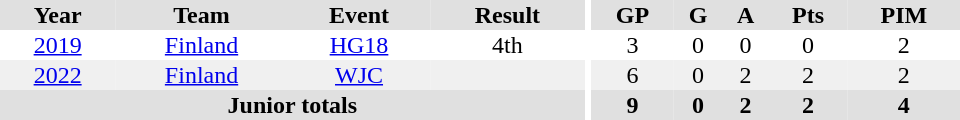<table border="0" cellpadding="1" cellspacing="0" ID="Table3" style="text-align:center; width:40em;">
<tr bgcolor="#e0e0e0">
<th>Year</th>
<th>Team</th>
<th>Event</th>
<th>Result</th>
<th rowspan="99" bgcolor="#ffffff"></th>
<th>GP</th>
<th>G</th>
<th>A</th>
<th>Pts</th>
<th>PIM</th>
</tr>
<tr>
<td><a href='#'>2019</a></td>
<td><a href='#'>Finland</a></td>
<td><a href='#'>HG18</a></td>
<td>4th</td>
<td>3</td>
<td>0</td>
<td>0</td>
<td>0</td>
<td>2</td>
</tr>
<tr bgcolor="#f0f0f0">
<td><a href='#'>2022</a></td>
<td><a href='#'>Finland</a></td>
<td><a href='#'>WJC</a></td>
<td></td>
<td>6</td>
<td>0</td>
<td>2</td>
<td>2</td>
<td>2</td>
</tr>
<tr bgcolor="#e0e0e0">
<th colspan="4">Junior totals</th>
<th>9</th>
<th>0</th>
<th>2</th>
<th>2</th>
<th>4</th>
</tr>
</table>
